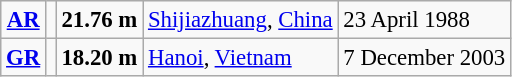<table class="wikitable" style="font-size:95%; position:relative;">
<tr>
<td align=center><strong><a href='#'>AR</a></strong></td>
<td></td>
<td><strong>21.76 m</strong></td>
<td><a href='#'>Shijiazhuang</a>, <a href='#'>China</a></td>
<td>23 April 1988</td>
</tr>
<tr>
<td align=center><strong><a href='#'>GR</a></strong></td>
<td></td>
<td><strong>18.20 m</strong></td>
<td><a href='#'>Hanoi</a>, <a href='#'>Vietnam</a></td>
<td>7 December 2003</td>
</tr>
</table>
